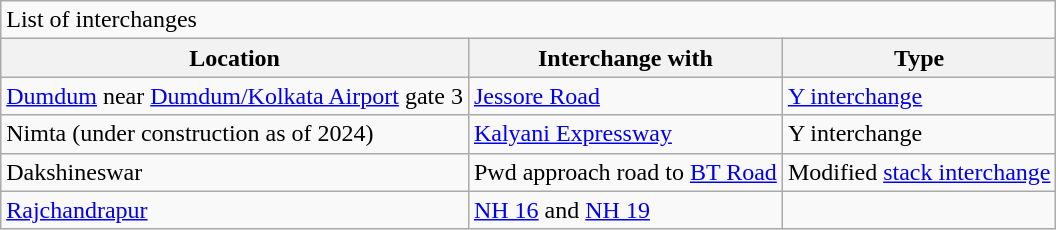<table class="wikitable sortable">
<tr>
<td colspan="3">List of interchanges</td>
</tr>
<tr>
<th>Location</th>
<th>Interchange with</th>
<th>Type</th>
</tr>
<tr>
<td><a href='#'>Dumdum</a> near <a href='#'>Dumdum/Kolkata Airport</a> gate 3</td>
<td><a href='#'>Jessore Road</a></td>
<td><a href='#'>Y interchange</a></td>
</tr>
<tr>
<td>Nimta (under construction as of 2024)</td>
<td><a href='#'>Kalyani Expressway</a></td>
<td>Y interchange</td>
</tr>
<tr>
<td>Dakshineswar</td>
<td>Pwd approach road to <a href='#'>BT Road</a></td>
<td>Modified <a href='#'>stack interchange</a></td>
</tr>
<tr>
<td><a href='#'>Rajchandrapur</a></td>
<td><a href='#'>NH 16</a> and <a href='#'>NH 19</a></td>
<td></td>
</tr>
</table>
